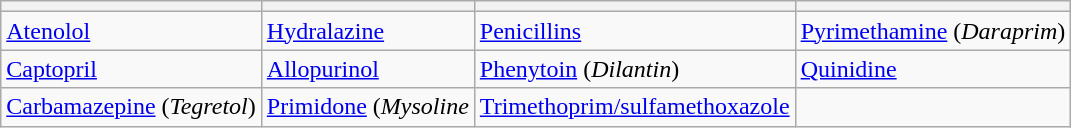<table class="wikitable">
<tr>
<th></th>
<th></th>
<th></th>
<th></th>
</tr>
<tr>
<td><a href='#'>Atenolol</a></td>
<td><a href='#'>Hydralazine</a></td>
<td><a href='#'>Penicillins</a></td>
<td><a href='#'>Pyrimethamine</a> (<em>Daraprim</em>)</td>
</tr>
<tr>
<td><a href='#'>Captopril</a></td>
<td><a href='#'>Allopurinol</a></td>
<td><a href='#'>Phenytoin</a> (<em>Dilantin</em>)</td>
<td><a href='#'>Quinidine</a></td>
</tr>
<tr>
<td><a href='#'>Carbamazepine</a> (<em>Tegretol</em>)</td>
<td><a href='#'>Primidone</a> (<em>Mysoline</em></td>
<td><a href='#'>Trimethoprim/sulfamethoxazole</a></td>
<td></td>
</tr>
</table>
